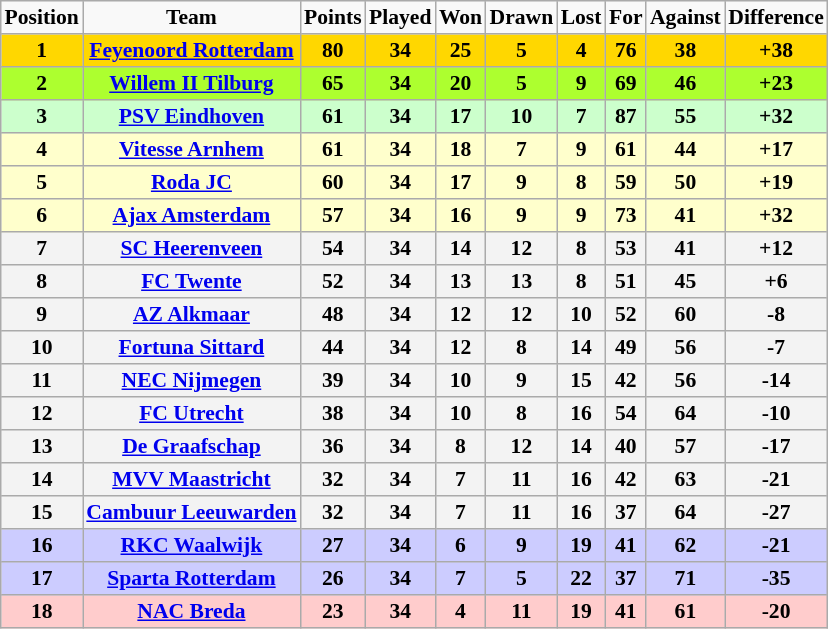<table border="2" cellpadding="2" cellspacing="0" style="margin: 0; background: #f9f9f9; border: 1px #aaa solid; border-collapse: collapse; font-size: 90%;">
<tr>
<th>Position</th>
<th>Team</th>
<th>Points</th>
<th>Played</th>
<th>Won</th>
<th>Drawn</th>
<th>Lost</th>
<th>For</th>
<th>Against</th>
<th>Difference</th>
</tr>
<tr>
<th bgcolor="gold">1</th>
<th bgcolor="gold"><a href='#'>Feyenoord Rotterdam</a></th>
<th bgcolor="gold">80</th>
<th bgcolor="gold">34</th>
<th bgcolor="gold">25</th>
<th bgcolor="gold">5</th>
<th bgcolor="gold">4</th>
<th bgcolor="gold">76</th>
<th bgcolor="gold">38</th>
<th bgcolor="gold">+38</th>
</tr>
<tr>
<th bgcolor="ADFF2F">2</th>
<th bgcolor="ADFF2F"><a href='#'>Willem II Tilburg</a></th>
<th bgcolor="ADFF2F">65</th>
<th bgcolor="ADFF2F">34</th>
<th bgcolor="ADFF2F">20</th>
<th bgcolor="ADFF2F">5</th>
<th bgcolor="ADFF2F">9</th>
<th bgcolor="ADFF2F">69</th>
<th bgcolor="ADFF2F">46</th>
<th bgcolor="ADFF2F">+23</th>
</tr>
<tr>
<th bgcolor="CCFFCC">3</th>
<th bgcolor="CCFFCC"><a href='#'>PSV Eindhoven</a></th>
<th bgcolor="CCFFCC">61</th>
<th bgcolor="CCFFCC">34</th>
<th bgcolor="CCFFCC">17</th>
<th bgcolor="CCFFCC">10</th>
<th bgcolor="CCFFCC">7</th>
<th bgcolor="CCFFCC">87</th>
<th bgcolor="CCFFCC">55</th>
<th bgcolor="CCFFCC">+32</th>
</tr>
<tr>
<th bgcolor="FFFFCC">4</th>
<th bgcolor="FFFFCC"><a href='#'>Vitesse Arnhem</a></th>
<th bgcolor="FFFFCC">61</th>
<th bgcolor="FFFFCC">34</th>
<th bgcolor="FFFFCC">18</th>
<th bgcolor="FFFFCC">7</th>
<th bgcolor="FFFFCC">9</th>
<th bgcolor="FFFFCC">61</th>
<th bgcolor="FFFFCC">44</th>
<th bgcolor="FFFFCC">+17</th>
</tr>
<tr>
<th bgcolor="FFFFCC">5</th>
<th bgcolor="FFFFCC"><a href='#'>Roda JC</a></th>
<th bgcolor="FFFFCC">60</th>
<th bgcolor="FFFFCC">34</th>
<th bgcolor="FFFFCC">17</th>
<th bgcolor="FFFFCC">9</th>
<th bgcolor="FFFFCC">8</th>
<th bgcolor="FFFFCC">59</th>
<th bgcolor="FFFFCC">50</th>
<th bgcolor="FFFFCC">+19</th>
</tr>
<tr>
<th bgcolor="FFFFCC">6</th>
<th bgcolor="FFFFCC"><a href='#'>Ajax Amsterdam</a></th>
<th bgcolor="FFFFCC">57</th>
<th bgcolor="FFFFCC">34</th>
<th bgcolor="FFFFCC">16</th>
<th bgcolor="FFFFCC">9</th>
<th bgcolor="FFFFCC">9</th>
<th bgcolor="FFFFCC">73</th>
<th bgcolor="FFFFCC">41</th>
<th bgcolor="FFFFCC">+32</th>
</tr>
<tr>
<th bgcolor="F3F3F3">7</th>
<th bgcolor="F3F3F3"><a href='#'>SC Heerenveen</a></th>
<th bgcolor="F3F3F3">54</th>
<th bgcolor="F3F3F3">34</th>
<th bgcolor="F3F3F3">14</th>
<th bgcolor="F3F3F3">12</th>
<th bgcolor="F3F3F3">8</th>
<th bgcolor="F3F3F3">53</th>
<th bgcolor="F3F3F3">41</th>
<th bgcolor="F3F3F3">+12</th>
</tr>
<tr>
<th bgcolor="F3F3F3">8</th>
<th bgcolor="F3F3F3"><a href='#'>FC Twente</a></th>
<th bgcolor="F3F3F3">52</th>
<th bgcolor="F3F3F3">34</th>
<th bgcolor="F3F3F3">13</th>
<th bgcolor="F3F3F3">13</th>
<th bgcolor="F3F3F3">8</th>
<th bgcolor="F3F3F3">51</th>
<th bgcolor="F3F3F3">45</th>
<th bgcolor="F3F3F3">+6</th>
</tr>
<tr>
<th bgcolor="F3F3F3">9</th>
<th bgcolor="F3F3F3"><a href='#'>AZ Alkmaar</a></th>
<th bgcolor="F3F3F3">48</th>
<th bgcolor="F3F3F3">34</th>
<th bgcolor="F3F3F3">12</th>
<th bgcolor="F3F3F3">12</th>
<th bgcolor="F3F3F3">10</th>
<th bgcolor="F3F3F3">52</th>
<th bgcolor="F3F3F3">60</th>
<th bgcolor="F3F3F3">-8</th>
</tr>
<tr>
<th bgcolor="F3F3F3">10</th>
<th bgcolor="F3F3F3"><a href='#'>Fortuna Sittard</a></th>
<th bgcolor="F3F3F3">44</th>
<th bgcolor="F3F3F3">34</th>
<th bgcolor="F3F3F3">12</th>
<th bgcolor="F3F3F3">8</th>
<th bgcolor="F3F3F3">14</th>
<th bgcolor="F3F3F3">49</th>
<th bgcolor="F3F3F3">56</th>
<th bgcolor="F3F3F3">-7</th>
</tr>
<tr>
<th bgcolor="F3F3F3">11</th>
<th bgcolor="F3F3F3"><a href='#'>NEC Nijmegen</a></th>
<th bgcolor="F3F3F3">39</th>
<th bgcolor="F3F3F3">34</th>
<th bgcolor="F3F3F3">10</th>
<th bgcolor="F3F3F3">9</th>
<th bgcolor="F3F3F3">15</th>
<th bgcolor="F3F3F3">42</th>
<th bgcolor="F3F3F3">56</th>
<th bgcolor="F3F3F3">-14</th>
</tr>
<tr>
<th bgcolor="F3F3F3">12</th>
<th bgcolor="F3F3F3"><a href='#'>FC Utrecht</a></th>
<th bgcolor="F3F3F3">38</th>
<th bgcolor="F3F3F3">34</th>
<th bgcolor="F3F3F3">10</th>
<th bgcolor="F3F3F3">8</th>
<th bgcolor="F3F3F3">16</th>
<th bgcolor="F3F3F3">54</th>
<th bgcolor="F3F3F3">64</th>
<th bgcolor="F3F3F3">-10</th>
</tr>
<tr>
<th bgcolor="F3F3F3">13</th>
<th bgcolor="F3F3F3"><a href='#'>De Graafschap</a></th>
<th bgcolor="F3F3F3">36</th>
<th bgcolor="F3F3F3">34</th>
<th bgcolor="F3F3F3">8</th>
<th bgcolor="F3F3F3">12</th>
<th bgcolor="F3F3F3">14</th>
<th bgcolor="F3F3F3">40</th>
<th bgcolor="F3F3F3">57</th>
<th bgcolor="F3F3F3">-17</th>
</tr>
<tr>
<th bgcolor="F3F3F3">14</th>
<th bgcolor="F3F3F3"><a href='#'>MVV Maastricht</a></th>
<th bgcolor="F3F3F3">32</th>
<th bgcolor="F3F3F3">34</th>
<th bgcolor="F3F3F3">7</th>
<th bgcolor="F3F3F3">11</th>
<th bgcolor="F3F3F3">16</th>
<th bgcolor="F3F3F3">42</th>
<th bgcolor="F3F3F3">63</th>
<th bgcolor="F3F3F3">-21</th>
</tr>
<tr>
<th bgcolor="F3F3F3">15</th>
<th bgcolor="F3F3F3"><a href='#'>Cambuur Leeuwarden</a></th>
<th bgcolor="F3F3F3">32</th>
<th bgcolor="F3F3F3">34</th>
<th bgcolor="F3F3F3">7</th>
<th bgcolor="F3F3F3">11</th>
<th bgcolor="F3F3F3">16</th>
<th bgcolor="F3F3F3">37</th>
<th bgcolor="F3F3F3">64</th>
<th bgcolor="F3F3F3">-27</th>
</tr>
<tr>
<th bgcolor="ccccff">16</th>
<th bgcolor="ccccff"><a href='#'>RKC Waalwijk</a></th>
<th bgcolor="ccccff">27</th>
<th bgcolor="ccccff">34</th>
<th bgcolor="ccccff">6</th>
<th bgcolor="ccccff">9</th>
<th bgcolor="ccccff">19</th>
<th bgcolor="ccccff">41</th>
<th bgcolor="ccccff">62</th>
<th bgcolor="ccccff">-21</th>
</tr>
<tr>
<th bgcolor="ccccff">17</th>
<th bgcolor="ccccff"><a href='#'>Sparta Rotterdam</a></th>
<th bgcolor="ccccff">26</th>
<th bgcolor="ccccff">34</th>
<th bgcolor="ccccff">7</th>
<th bgcolor="ccccff">5</th>
<th bgcolor="ccccff">22</th>
<th bgcolor="ccccff">37</th>
<th bgcolor="ccccff">71</th>
<th bgcolor="ccccff">-35</th>
</tr>
<tr>
<th bgcolor="FFCCCC">18</th>
<th bgcolor="FFCCCC"><a href='#'>NAC Breda</a></th>
<th bgcolor="FFCCCC">23</th>
<th bgcolor="FFCCCC">34</th>
<th bgcolor="FFCCCC">4</th>
<th bgcolor="FFCCCC">11</th>
<th bgcolor="FFCCCC">19</th>
<th bgcolor="FFCCCC">41</th>
<th bgcolor="FFCCCC">61</th>
<th bgcolor="FFCCCC">-20</th>
</tr>
</table>
